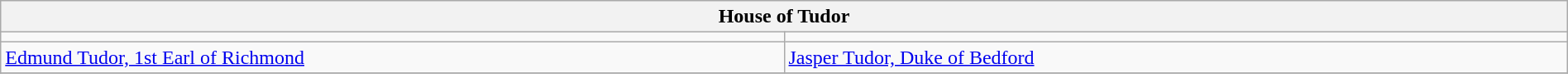<table class="wikitable" width="100%">
<tr>
<th align=center colspan=4>House of Tudor</th>
</tr>
<tr>
<td align=center width="50%"></td>
<td align=center width="50%"></td>
</tr>
<tr>
<td><a href='#'>Edmund Tudor, 1st Earl of Richmond</a></td>
<td><a href='#'>Jasper Tudor, Duke of Bedford</a></td>
</tr>
<tr>
</tr>
</table>
